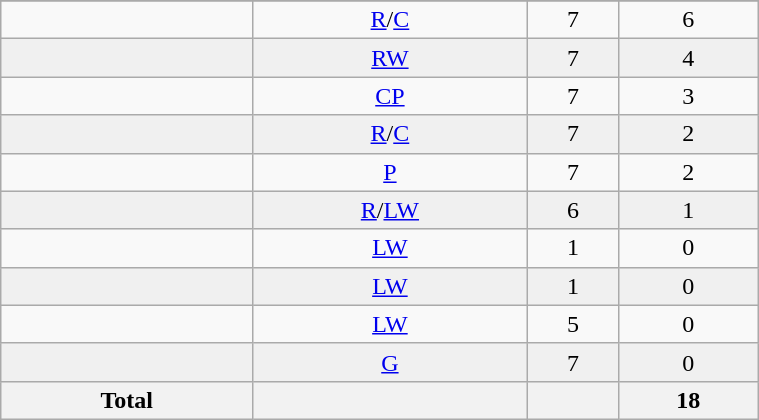<table class="wikitable sortable" width ="40%">
<tr align="center">
</tr>
<tr align="center" bgcolor="">
<td></td>
<td><a href='#'>R</a>/<a href='#'>C</a></td>
<td>7</td>
<td>6</td>
</tr>
<tr align="center" bgcolor="f0f0f0">
<td></td>
<td><a href='#'>RW</a></td>
<td>7</td>
<td>4</td>
</tr>
<tr align="center" bgcolor="">
<td></td>
<td><a href='#'>CP</a></td>
<td>7</td>
<td>3</td>
</tr>
<tr align="center" bgcolor="f0f0f0">
<td></td>
<td><a href='#'>R</a>/<a href='#'>C</a></td>
<td>7</td>
<td>2</td>
</tr>
<tr align="center" bgcolor="">
<td></td>
<td><a href='#'>P</a></td>
<td>7</td>
<td>2</td>
</tr>
<tr align="center" bgcolor="f0f0f0">
<td></td>
<td><a href='#'>R</a>/<a href='#'>LW</a></td>
<td>6</td>
<td>1</td>
</tr>
<tr align="center" bgcolor="">
<td></td>
<td><a href='#'>LW</a></td>
<td>1</td>
<td>0</td>
</tr>
<tr align="center" bgcolor="f0f0f0">
<td></td>
<td><a href='#'>LW</a></td>
<td>1</td>
<td>0</td>
</tr>
<tr align="center" bgcolor="">
<td></td>
<td><a href='#'>LW</a></td>
<td>5</td>
<td>0</td>
</tr>
<tr align="center" bgcolor="f0f0f0">
<td></td>
<td><a href='#'>G</a></td>
<td>7</td>
<td>0</td>
</tr>
<tr>
<th>Total</th>
<th></th>
<th></th>
<th>18</th>
</tr>
</table>
